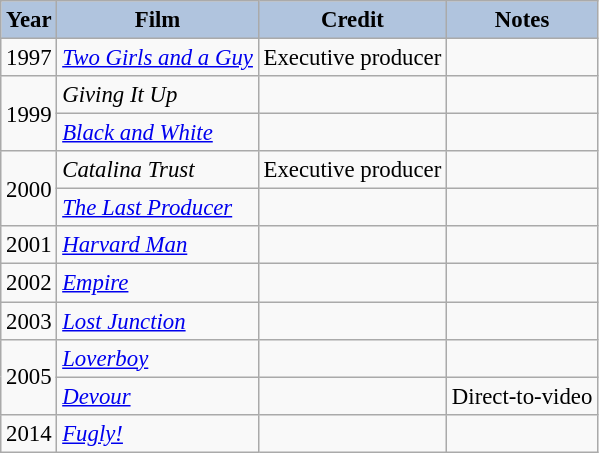<table class="wikitable" style="font-size:95%;">
<tr>
<th style="background:#B0C4DE;">Year</th>
<th style="background:#B0C4DE;">Film</th>
<th style="background:#B0C4DE;">Credit</th>
<th style="background:#B0C4DE;">Notes</th>
</tr>
<tr>
<td>1997</td>
<td><em><a href='#'>Two Girls and a Guy</a></em></td>
<td>Executive producer</td>
<td></td>
</tr>
<tr>
<td rowspan=2>1999</td>
<td><em>Giving It Up</em></td>
<td></td>
<td></td>
</tr>
<tr>
<td><em><a href='#'>Black and White</a></em></td>
<td></td>
<td></td>
</tr>
<tr>
<td rowspan=2>2000</td>
<td><em>Catalina Trust</em></td>
<td>Executive producer</td>
<td></td>
</tr>
<tr>
<td><em><a href='#'>The Last Producer</a></em></td>
<td></td>
<td></td>
</tr>
<tr>
<td>2001</td>
<td><em><a href='#'>Harvard Man</a></em></td>
<td></td>
<td></td>
</tr>
<tr>
<td>2002</td>
<td><em><a href='#'>Empire</a></em></td>
<td></td>
<td></td>
</tr>
<tr>
<td>2003</td>
<td><em><a href='#'>Lost Junction</a></em></td>
<td></td>
<td></td>
</tr>
<tr>
<td rowspan=2>2005</td>
<td><em><a href='#'>Loverboy</a></em></td>
<td></td>
<td></td>
</tr>
<tr>
<td><em><a href='#'>Devour</a></em></td>
<td></td>
<td>Direct-to-video</td>
</tr>
<tr>
<td>2014</td>
<td><em><a href='#'>Fugly!</a></em></td>
<td></td>
<td></td>
</tr>
</table>
